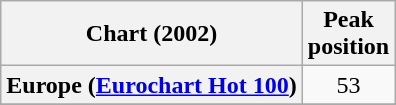<table class="wikitable sortable plainrowheaders" style="text-align:center">
<tr>
<th>Chart (2002)</th>
<th>Peak<br>position</th>
</tr>
<tr>
<th scope="row">Europe (<a href='#'>Eurochart Hot 100</a>)</th>
<td>53</td>
</tr>
<tr>
</tr>
<tr>
</tr>
<tr>
</tr>
<tr>
</tr>
<tr>
</tr>
<tr>
</tr>
</table>
